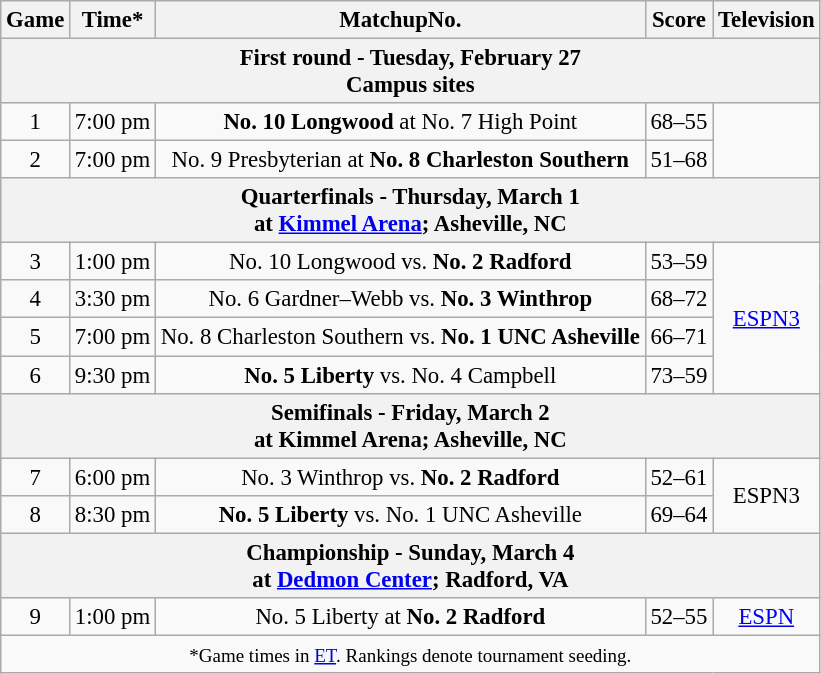<table class="wikitable" style="font-size: 95%;text-align:center">
<tr>
<th>Game</th>
<th>Time*</th>
<th>MatchupNo.</th>
<th>Score</th>
<th>Television</th>
</tr>
<tr>
<th colspan=5>First round - Tuesday, February 27<br>Campus sites</th>
</tr>
<tr>
<td align=center>1</td>
<td>7:00 pm</td>
<td><strong>No. 10 Longwood</strong> at No. 7 High Point</td>
<td>68–55</td>
<td rowspan=2> </td>
</tr>
<tr>
<td align=center>2</td>
<td>7:00 pm</td>
<td>No. 9 Presbyterian at <strong>No. 8 Charleston Southern</strong></td>
<td>51–68</td>
</tr>
<tr>
<th colspan=5>Quarterfinals - Thursday, March 1<br>at <a href='#'>Kimmel Arena</a>; Asheville, NC</th>
</tr>
<tr>
<td align=center>3</td>
<td>1:00 pm</td>
<td>No. 10 Longwood vs. <strong>No. 2 Radford</strong></td>
<td>53–59</td>
<td rowspan=4><a href='#'>ESPN3</a></td>
</tr>
<tr>
<td align=center>4</td>
<td>3:30 pm</td>
<td>No. 6 Gardner–Webb vs. <strong>No. 3 Winthrop</strong></td>
<td>68–72</td>
</tr>
<tr>
<td align=center>5</td>
<td>7:00 pm</td>
<td>No. 8 Charleston Southern vs. <strong>No. 1 UNC Asheville</strong></td>
<td>66–71</td>
</tr>
<tr>
<td align=center>6</td>
<td>9:30 pm</td>
<td><strong>No. 5 Liberty</strong> vs. No. 4 Campbell</td>
<td>73–59</td>
</tr>
<tr>
<th colspan=5>Semifinals - Friday, March 2<br>at Kimmel Arena; Asheville, NC</th>
</tr>
<tr>
<td align=center>7</td>
<td>6:00 pm</td>
<td>No. 3 Winthrop vs. <strong>No. 2 Radford</strong></td>
<td>52–61</td>
<td rowspan=2>ESPN3</td>
</tr>
<tr>
<td align=center>8</td>
<td>8:30 pm</td>
<td><strong>No. 5 Liberty</strong> vs. No. 1 UNC Asheville</td>
<td>69–64</td>
</tr>
<tr>
<th colspan=5>Championship - Sunday, March 4<br>at <a href='#'>Dedmon Center</a>; Radford, VA</th>
</tr>
<tr>
<td align=center>9</td>
<td>1:00 pm</td>
<td>No. 5 Liberty at <strong>No. 2 Radford</strong></td>
<td>52–55</td>
<td><a href='#'>ESPN</a></td>
</tr>
<tr>
<td colspan=5><small>*Game times in <a href='#'>ET</a>. Rankings denote tournament seeding.</small></td>
</tr>
</table>
